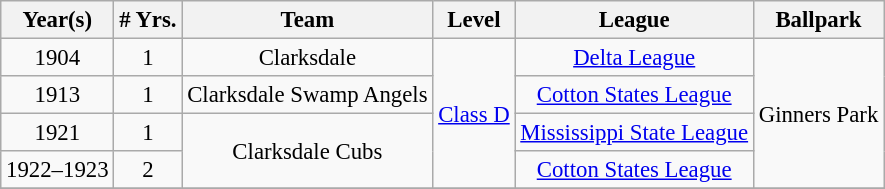<table class="wikitable" style="text-align:center; font-size: 95%;">
<tr>
<th>Year(s)</th>
<th># Yrs.</th>
<th>Team</th>
<th>Level</th>
<th>League</th>
<th>Ballpark</th>
</tr>
<tr>
<td>1904</td>
<td>1</td>
<td>Clarksdale</td>
<td rowspan=4><a href='#'>Class D</a></td>
<td><a href='#'>Delta League</a></td>
<td rowspan=4>Ginners Park</td>
</tr>
<tr>
<td>1913</td>
<td>1</td>
<td>Clarksdale Swamp Angels</td>
<td><a href='#'>Cotton States League</a></td>
</tr>
<tr>
<td>1921</td>
<td>1</td>
<td rowspan=2>Clarksdale Cubs</td>
<td><a href='#'>Mississippi State League</a></td>
</tr>
<tr>
<td>1922–1923</td>
<td>2</td>
<td><a href='#'>Cotton States League</a></td>
</tr>
<tr>
</tr>
</table>
